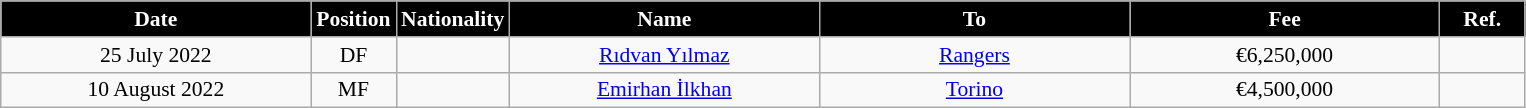<table class="wikitable"  style="text-align:center; font-size:90%; ">
<tr>
<th style="background:#000000; color:white; width:200px;">Date</th>
<th style="background:#000000; color:white; width:50px;">Position</th>
<th style="background:#000000; color:white; width:50px;">Nationality</th>
<th style="background:#000000; color:white; width:200px;">Name</th>
<th style="background:#000000; color:white; width:200px;">To</th>
<th style="background:#000000; color:white; width:200px;">Fee</th>
<th style="background:#000000; color:white; width:50px;">Ref.</th>
</tr>
<tr>
<td>25 July 2022</td>
<td>DF</td>
<td></td>
<td><a href='#'>Rıdvan Yılmaz</a></td>
<td><a href='#'>Rangers</a></td>
<td>€6,250,000</td>
<td></td>
</tr>
<tr>
<td>10 August 2022</td>
<td>MF</td>
<td></td>
<td><a href='#'>Emirhan İlkhan</a></td>
<td><a href='#'>Torino</a></td>
<td>€4,500,000</td>
<td></td>
</tr>
</table>
